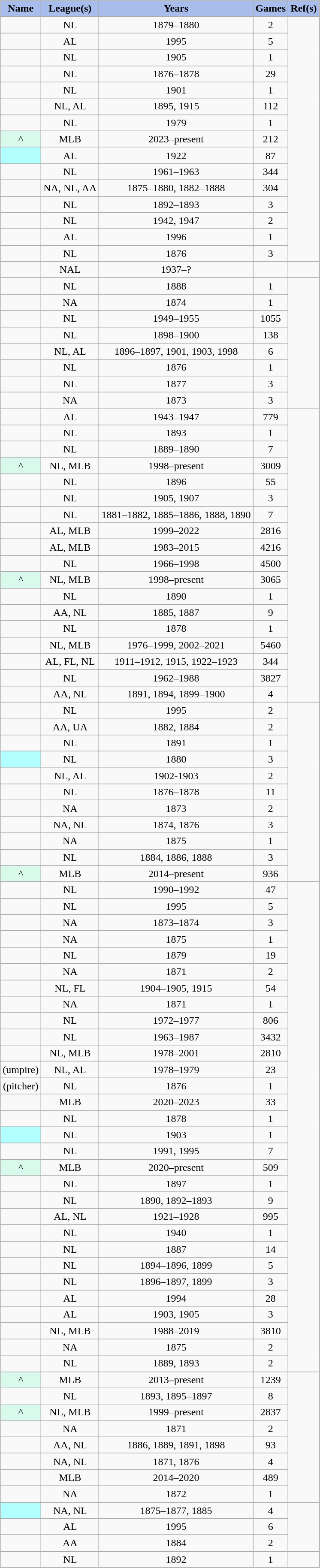<table class="wikitable sortable" style="text-align:center;">
<tr>
<th style="background-color:#a8bdec; color:black;" scope="col">Name</th>
<th style="background-color:#a8bdec; color:black;" scope="col">League(s)</th>
<th style="background-color:#a8bdec; color:black;" scope="col">Years</th>
<th style="background-color:#a8bdec; color:black;" scope="col">Games</th>
<th style="background-color:#a8bdec; color:#black; scope="col" class="unsortable">Ref(s)</th>
</tr>
<tr>
<td></td>
<td>NL</td>
<td>1879–1880</td>
<td>2</td>
<td rowspan=15></td>
</tr>
<tr>
<td></td>
<td>AL</td>
<td>1995</td>
<td>5</td>
</tr>
<tr>
<td></td>
<td>NL</td>
<td>1905</td>
<td>1</td>
</tr>
<tr>
<td></td>
<td>NL</td>
<td>1876–1878</td>
<td>29</td>
</tr>
<tr>
<td></td>
<td>NL</td>
<td>1901</td>
<td>1</td>
</tr>
<tr>
<td></td>
<td>NL, AL</td>
<td>1895, 1915</td>
<td>112</td>
</tr>
<tr>
<td></td>
<td>NL</td>
<td>1979</td>
<td>1</td>
</tr>
<tr>
<td style="background:#d9f9ed;">^</td>
<td>MLB</td>
<td>2023–present</td>
<td>212</td>
</tr>
<tr>
<td style="background:#B2FFFF;"></td>
<td>AL</td>
<td>1922</td>
<td>87</td>
</tr>
<tr>
<td></td>
<td>NL</td>
<td>1961–1963</td>
<td>344</td>
</tr>
<tr>
<td></td>
<td>NA, NL, AA</td>
<td>1875–1880, 1882–1888</td>
<td>304</td>
</tr>
<tr>
<td></td>
<td>NL</td>
<td>1892–1893</td>
<td>3</td>
</tr>
<tr>
<td></td>
<td>NL</td>
<td>1942, 1947</td>
<td>2</td>
</tr>
<tr>
<td></td>
<td>AL</td>
<td>1996</td>
<td>1</td>
</tr>
<tr>
<td></td>
<td>NL</td>
<td>1876</td>
<td>3</td>
</tr>
<tr>
<td></td>
<td>NAL</td>
<td>1937–?</td>
<td></td>
<td></td>
</tr>
<tr>
<td></td>
<td>NL</td>
<td>1888</td>
<td>1</td>
<td rowspan=8></td>
</tr>
<tr>
<td></td>
<td>NA</td>
<td>1874</td>
<td>1</td>
</tr>
<tr>
<td></td>
<td>NL</td>
<td>1949–1955</td>
<td>1055</td>
</tr>
<tr>
<td></td>
<td>NL</td>
<td>1898–1900</td>
<td>138</td>
</tr>
<tr>
<td></td>
<td>NL, AL</td>
<td>1896–1897, 1901, 1903, 1998</td>
<td>6</td>
</tr>
<tr>
<td></td>
<td>NL</td>
<td>1876</td>
<td>1</td>
</tr>
<tr>
<td></td>
<td>NL</td>
<td>1877</td>
<td>3</td>
</tr>
<tr>
<td></td>
<td>NA</td>
<td>1873</td>
<td>3</td>
</tr>
<tr>
<td></td>
<td>AL</td>
<td>1943–1947</td>
<td>779</td>
<td rowspan=18></td>
</tr>
<tr>
<td></td>
<td>NL</td>
<td>1893</td>
<td>1</td>
</tr>
<tr>
<td></td>
<td>NL</td>
<td>1889–1890</td>
<td>7</td>
</tr>
<tr>
<td style="background:#d9f9ed;">^</td>
<td>NL, MLB</td>
<td>1998–present</td>
<td>3009</td>
</tr>
<tr>
<td></td>
<td>NL</td>
<td>1896</td>
<td>55</td>
</tr>
<tr>
<td></td>
<td>NL</td>
<td>1905, 1907</td>
<td>3</td>
</tr>
<tr>
<td></td>
<td>NL</td>
<td>1881–1882, 1885–1886, 1888, 1890</td>
<td>7</td>
</tr>
<tr>
<td></td>
<td>AL, MLB</td>
<td>1999–2022</td>
<td>2816</td>
</tr>
<tr>
<td></td>
<td>AL, MLB</td>
<td>1983–2015</td>
<td>4216</td>
</tr>
<tr>
<td></td>
<td>NL</td>
<td>1966–1998</td>
<td>4500</td>
</tr>
<tr>
<td style="background:#d9f9ed;">^</td>
<td>NL, MLB</td>
<td>1998–present</td>
<td>3065</td>
</tr>
<tr>
<td></td>
<td>NL</td>
<td>1890</td>
<td>1</td>
</tr>
<tr>
<td></td>
<td>AA, NL</td>
<td>1885, 1887</td>
<td>9</td>
</tr>
<tr>
<td></td>
<td>NL</td>
<td>1878</td>
<td>1</td>
</tr>
<tr>
<td></td>
<td>NL, MLB</td>
<td>1976–1999, 2002–2021</td>
<td>5460</td>
</tr>
<tr>
<td></td>
<td>AL, FL, NL</td>
<td>1911–1912, 1915, 1922–1923</td>
<td>344</td>
</tr>
<tr>
<td></td>
<td>NL</td>
<td>1962–1988</td>
<td>3827</td>
</tr>
<tr>
<td></td>
<td>AA, NL</td>
<td>1891, 1894, 1899–1900</td>
<td>4</td>
</tr>
<tr>
<td></td>
<td>NL</td>
<td>1995</td>
<td>2</td>
<td rowspan=11></td>
</tr>
<tr>
<td></td>
<td>AA, UA</td>
<td>1882, 1884</td>
<td>2</td>
</tr>
<tr>
<td></td>
<td>NL</td>
<td>1891</td>
<td>1</td>
</tr>
<tr>
<td style="background:#B2FFFF;"></td>
<td>NL</td>
<td>1880</td>
<td>3</td>
</tr>
<tr>
<td></td>
<td>NL, AL</td>
<td>1902-1903</td>
<td>2</td>
</tr>
<tr>
<td></td>
<td>NL</td>
<td>1876–1878</td>
<td>11</td>
</tr>
<tr>
<td></td>
<td>NA</td>
<td>1873</td>
<td>2</td>
</tr>
<tr>
<td></td>
<td>NA, NL</td>
<td>1874, 1876</td>
<td>3</td>
</tr>
<tr>
<td></td>
<td>NA</td>
<td>1875</td>
<td>1</td>
</tr>
<tr>
<td></td>
<td>NL</td>
<td>1884, 1886, 1888</td>
<td>3</td>
</tr>
<tr>
<td style="background:#d9f9e9;">^</td>
<td>MLB</td>
<td>2014–present</td>
<td>936</td>
</tr>
<tr>
<td></td>
<td>NL</td>
<td>1990–1992</td>
<td>47</td>
<td rowspan=30></td>
</tr>
<tr>
<td></td>
<td>NL</td>
<td>1995</td>
<td>5</td>
</tr>
<tr>
<td></td>
<td>NA</td>
<td>1873–1874</td>
<td>3</td>
</tr>
<tr>
<td></td>
<td>NA</td>
<td>1875</td>
<td>1</td>
</tr>
<tr>
<td></td>
<td>NL</td>
<td>1879</td>
<td>19</td>
</tr>
<tr>
<td></td>
<td>NA</td>
<td>1871</td>
<td>2</td>
</tr>
<tr>
<td></td>
<td>NL, FL</td>
<td>1904–1905, 1915</td>
<td>54</td>
</tr>
<tr>
<td></td>
<td>NA</td>
<td>1871</td>
<td>1</td>
</tr>
<tr>
<td></td>
<td>NL</td>
<td>1972–1977</td>
<td>806</td>
</tr>
<tr>
<td></td>
<td>NL</td>
<td>1963–1987</td>
<td>3432</td>
</tr>
<tr>
<td></td>
<td>NL, MLB</td>
<td>1978–2001</td>
<td>2810</td>
</tr>
<tr>
<td> (umpire)</td>
<td>NL, AL</td>
<td>1978–1979</td>
<td>23</td>
</tr>
<tr>
<td> (pitcher)</td>
<td>NL</td>
<td>1876</td>
<td>1</td>
</tr>
<tr>
<td></td>
<td>MLB</td>
<td>2020–2023</td>
<td>33</td>
</tr>
<tr>
<td></td>
<td>NL</td>
<td>1878</td>
<td>1</td>
</tr>
<tr>
<td style="background:#B2FFFF;"></td>
<td>NL</td>
<td>1903</td>
<td>1</td>
</tr>
<tr>
<td></td>
<td>NL</td>
<td>1991, 1995</td>
<td>7</td>
</tr>
<tr>
<td style="background:#d9f9ed;">^</td>
<td>MLB</td>
<td>2020–present</td>
<td>509</td>
</tr>
<tr>
<td></td>
<td>NL</td>
<td>1897</td>
<td>1</td>
</tr>
<tr>
<td></td>
<td>NL</td>
<td>1890, 1892–1893</td>
<td>9</td>
</tr>
<tr>
<td></td>
<td>AL, NL</td>
<td>1921–1928</td>
<td>995</td>
</tr>
<tr>
<td></td>
<td>NL</td>
<td>1940</td>
<td>1</td>
</tr>
<tr>
<td></td>
<td>NL</td>
<td>1887</td>
<td>14</td>
</tr>
<tr>
<td></td>
<td>NL</td>
<td>1894–1896, 1899</td>
<td>5</td>
</tr>
<tr>
<td></td>
<td>NL</td>
<td>1896–1897, 1899</td>
<td>3</td>
</tr>
<tr>
<td></td>
<td>AL</td>
<td>1994</td>
<td>28</td>
</tr>
<tr>
<td></td>
<td>AL</td>
<td>1903, 1905</td>
<td>3</td>
</tr>
<tr>
<td></td>
<td>NL, MLB</td>
<td>1988–2019</td>
<td>3810</td>
</tr>
<tr>
<td></td>
<td>NA</td>
<td>1875</td>
<td>2</td>
</tr>
<tr>
<td></td>
<td>NL</td>
<td>1889, 1893</td>
<td>2</td>
</tr>
<tr>
<td style="background:#d9f9ed;">^</td>
<td>MLB</td>
<td>2013–present</td>
<td>1239</td>
<td rowspan=8></td>
</tr>
<tr>
<td></td>
<td>NL</td>
<td>1893, 1895–1897</td>
<td>8</td>
</tr>
<tr>
<td style="background:#d9f9ed;">^</td>
<td>NL, MLB</td>
<td>1999–present</td>
<td>2837</td>
</tr>
<tr>
<td></td>
<td>NA</td>
<td>1871</td>
<td>2</td>
</tr>
<tr>
<td></td>
<td>AA, NL</td>
<td>1886, 1889, 1891, 1898</td>
<td>93</td>
</tr>
<tr>
<td></td>
<td>NA, NL</td>
<td>1871, 1876</td>
<td>4</td>
</tr>
<tr>
<td></td>
<td>MLB</td>
<td>2014–2020</td>
<td>489</td>
</tr>
<tr>
<td></td>
<td>NA</td>
<td>1872</td>
<td>1</td>
</tr>
<tr>
<td style="background:#B2FFFF;"></td>
<td>NA, NL</td>
<td>1875–1877, 1885</td>
<td>4</td>
<td rowspan=3></td>
</tr>
<tr>
<td></td>
<td>AL</td>
<td>1995</td>
<td>6</td>
</tr>
<tr>
<td></td>
<td>AA</td>
<td>1884</td>
<td>2</td>
</tr>
<tr>
<td></td>
<td>NL</td>
<td>1892</td>
<td>1</td>
<td></td>
</tr>
</table>
